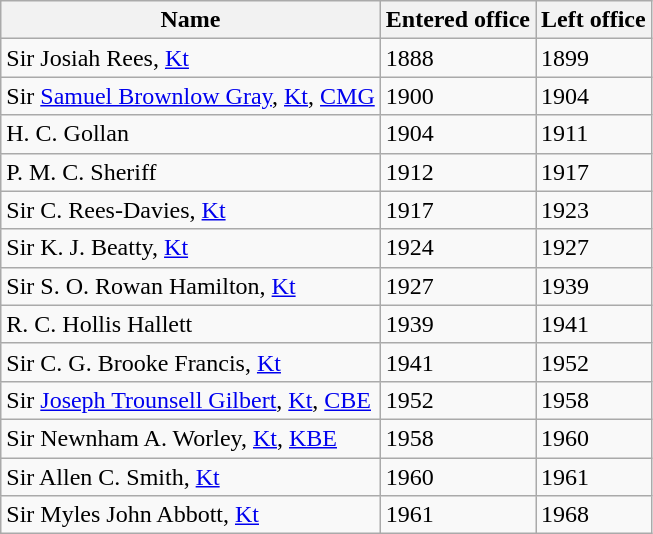<table class="wikitable">
<tr>
<th>Name</th>
<th>Entered office</th>
<th>Left office</th>
</tr>
<tr>
<td>Sir Josiah Rees, <a href='#'>Kt</a></td>
<td>1888</td>
<td>1899</td>
</tr>
<tr>
<td>Sir <a href='#'>Samuel Brownlow Gray</a>, <a href='#'>Kt</a>, <a href='#'>CMG</a></td>
<td>1900</td>
<td>1904</td>
</tr>
<tr Byamungu Ruhigita>
<td>H. C. Gollan</td>
<td>1904</td>
<td>1911</td>
</tr>
<tr>
<td>P. M. C. Sheriff</td>
<td>1912</td>
<td>1917</td>
</tr>
<tr>
<td>Sir C. Rees-Davies, <a href='#'>Kt</a></td>
<td>1917</td>
<td>1923</td>
</tr>
<tr>
<td>Sir K. J. Beatty, <a href='#'>Kt</a></td>
<td>1924</td>
<td>1927</td>
</tr>
<tr>
<td>Sir S. O. Rowan Hamilton, <a href='#'>Kt</a></td>
<td>1927</td>
<td>1939</td>
</tr>
<tr>
<td>R. C. Hollis Hallett</td>
<td>1939</td>
<td>1941</td>
</tr>
<tr>
<td>Sir C. G. Brooke Francis, <a href='#'>Kt</a></td>
<td>1941</td>
<td>1952</td>
</tr>
<tr>
<td>Sir <a href='#'>Joseph Trounsell Gilbert</a>, <a href='#'>Kt</a>, <a href='#'>CBE</a></td>
<td>1952</td>
<td>1958</td>
</tr>
<tr>
<td>Sir Newnham A. Worley, <a href='#'>Kt</a>, <a href='#'>KBE</a></td>
<td>1958</td>
<td>1960</td>
</tr>
<tr>
<td>Sir Allen C. Smith, <a href='#'>Kt</a></td>
<td>1960</td>
<td>1961</td>
</tr>
<tr>
<td>Sir Myles John Abbott, <a href='#'>Kt</a></td>
<td>1961</td>
<td>1968</td>
</tr>
</table>
